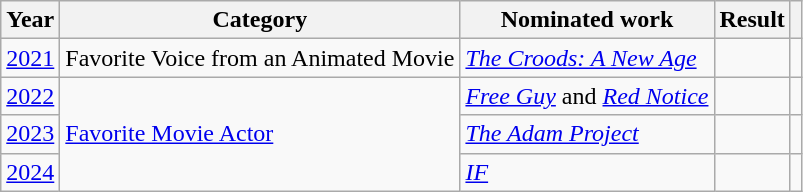<table class="wikitable">
<tr>
<th>Year</th>
<th>Category</th>
<th>Nominated work</th>
<th>Result</th>
<th></th>
</tr>
<tr>
<td><a href='#'>2021</a></td>
<td>Favorite Voice from an Animated Movie</td>
<td><em><a href='#'>The Croods: A New Age</a></em></td>
<td></td>
<td></td>
</tr>
<tr>
<td><a href='#'>2022</a></td>
<td rowspan="3"><a href='#'>Favorite Movie Actor</a></td>
<td><em><a href='#'>Free Guy</a></em> and <em><a href='#'>Red Notice</a></em></td>
<td></td>
<td></td>
</tr>
<tr>
<td><a href='#'>2023</a></td>
<td><em><a href='#'>The Adam Project</a></em></td>
<td></td>
<td></td>
</tr>
<tr>
<td><a href='#'>2024</a></td>
<td><em><a href='#'>IF</a></em></td>
<td></td>
<td></td>
</tr>
</table>
